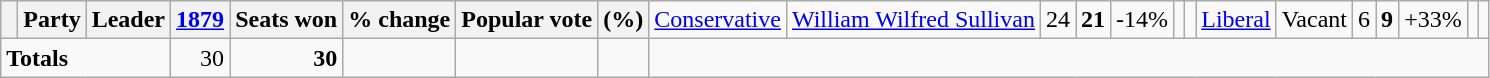<table class="wikitable">
<tr>
<th> </th>
<th>Party</th>
<th>Leader</th>
<th><a href='#'>1879</a></th>
<th>Seats won</th>
<th>% change</th>
<th>Popular vote</th>
<th>(%)<br></th>
<td><a href='#'>Conservative</a></td>
<td><a href='#'>William Wilfred Sullivan</a></td>
<td align=right>24</td>
<td align=right><strong>21</strong></td>
<td align=right>-14%</td>
<td align=right></td>
<td align=right><br></td>
<td><a href='#'>Liberal</a></td>
<td>Vacant</td>
<td align=right>6</td>
<td align=right><strong>9</strong></td>
<td align=right>+33%</td>
<td align=right></td>
<td align=right></td>
</tr>
<tr>
<td colspan="3"><strong>Totals</strong></td>
<td align=right>30</td>
<td align=right><strong>30</strong></td>
<td align=right></td>
<td align=right></td>
<td align=right></td>
</tr>
</table>
